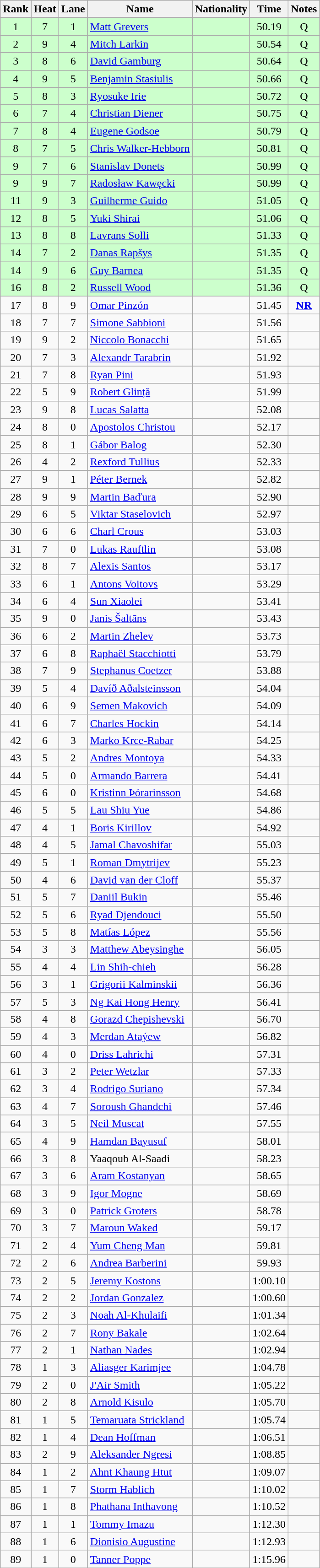<table class="wikitable sortable" style="text-align:center">
<tr>
<th>Rank</th>
<th>Heat</th>
<th>Lane</th>
<th>Name</th>
<th>Nationality</th>
<th>Time</th>
<th>Notes</th>
</tr>
<tr bgcolor=ccffcc>
<td>1</td>
<td>7</td>
<td>1</td>
<td align=left><a href='#'>Matt Grevers</a></td>
<td align=left></td>
<td>50.19</td>
<td>Q</td>
</tr>
<tr bgcolor=ccffcc>
<td>2</td>
<td>9</td>
<td>4</td>
<td align=left><a href='#'>Mitch Larkin</a></td>
<td align=left></td>
<td>50.54</td>
<td>Q</td>
</tr>
<tr bgcolor=ccffcc>
<td>3</td>
<td>8</td>
<td>6</td>
<td align=left><a href='#'>David Gamburg</a></td>
<td align=left></td>
<td>50.64</td>
<td>Q</td>
</tr>
<tr bgcolor=ccffcc>
<td>4</td>
<td>9</td>
<td>5</td>
<td align=left><a href='#'>Benjamin Stasiulis</a></td>
<td align=left></td>
<td>50.66</td>
<td>Q</td>
</tr>
<tr bgcolor=ccffcc>
<td>5</td>
<td>8</td>
<td>3</td>
<td align=left><a href='#'>Ryosuke Irie</a></td>
<td align=left></td>
<td>50.72</td>
<td>Q</td>
</tr>
<tr bgcolor=ccffcc>
<td>6</td>
<td>7</td>
<td>4</td>
<td align=left><a href='#'>Christian Diener</a></td>
<td align=left></td>
<td>50.75</td>
<td>Q</td>
</tr>
<tr bgcolor=ccffcc>
<td>7</td>
<td>8</td>
<td>4</td>
<td align=left><a href='#'>Eugene Godsoe</a></td>
<td align=left></td>
<td>50.79</td>
<td>Q</td>
</tr>
<tr bgcolor=ccffcc>
<td>8</td>
<td>7</td>
<td>5</td>
<td align=left><a href='#'>Chris Walker-Hebborn</a></td>
<td align=left></td>
<td>50.81</td>
<td>Q</td>
</tr>
<tr bgcolor=ccffcc>
<td>9</td>
<td>7</td>
<td>6</td>
<td align=left><a href='#'>Stanislav Donets</a></td>
<td align=left></td>
<td>50.99</td>
<td>Q</td>
</tr>
<tr bgcolor=ccffcc>
<td>9</td>
<td>9</td>
<td>7</td>
<td align=left><a href='#'>Radosław Kawęcki</a></td>
<td align=left></td>
<td>50.99</td>
<td>Q</td>
</tr>
<tr bgcolor=ccffcc>
<td>11</td>
<td>9</td>
<td>3</td>
<td align=left><a href='#'>Guilherme Guido</a></td>
<td align=left></td>
<td>51.05</td>
<td>Q</td>
</tr>
<tr bgcolor=ccffcc>
<td>12</td>
<td>8</td>
<td>5</td>
<td align=left><a href='#'>Yuki Shirai</a></td>
<td align=left></td>
<td>51.06</td>
<td>Q</td>
</tr>
<tr bgcolor=ccffcc>
<td>13</td>
<td>8</td>
<td>8</td>
<td align=left><a href='#'>Lavrans Solli</a></td>
<td align=left></td>
<td>51.33</td>
<td>Q</td>
</tr>
<tr bgcolor=ccffcc>
<td>14</td>
<td>7</td>
<td>2</td>
<td align=left><a href='#'>Danas Rapšys</a></td>
<td align=left></td>
<td>51.35</td>
<td>Q</td>
</tr>
<tr bgcolor=ccffcc>
<td>14</td>
<td>9</td>
<td>6</td>
<td align=left><a href='#'>Guy Barnea</a></td>
<td align=left></td>
<td>51.35</td>
<td>Q</td>
</tr>
<tr bgcolor=ccffcc>
<td>16</td>
<td>8</td>
<td>2</td>
<td align=left><a href='#'>Russell Wood</a></td>
<td align=left></td>
<td>51.36</td>
<td>Q</td>
</tr>
<tr>
<td>17</td>
<td>8</td>
<td>9</td>
<td align=left><a href='#'>Omar Pinzón</a></td>
<td align=left></td>
<td>51.45</td>
<td><strong><a href='#'>NR</a></strong></td>
</tr>
<tr>
<td>18</td>
<td>7</td>
<td>7</td>
<td align=left><a href='#'>Simone Sabbioni</a></td>
<td align=left></td>
<td>51.56</td>
<td></td>
</tr>
<tr>
<td>19</td>
<td>9</td>
<td>2</td>
<td align=left><a href='#'>Niccolo Bonacchi</a></td>
<td align=left></td>
<td>51.65</td>
<td></td>
</tr>
<tr>
<td>20</td>
<td>7</td>
<td>3</td>
<td align=left><a href='#'>Alexandr Tarabrin</a></td>
<td align=left></td>
<td>51.92</td>
<td></td>
</tr>
<tr>
<td>21</td>
<td>7</td>
<td>8</td>
<td align=left><a href='#'>Ryan Pini</a></td>
<td align=left></td>
<td>51.93</td>
<td></td>
</tr>
<tr>
<td>22</td>
<td>5</td>
<td>9</td>
<td align=left><a href='#'>Robert Glință</a></td>
<td align=left></td>
<td>51.99</td>
<td></td>
</tr>
<tr>
<td>23</td>
<td>9</td>
<td>8</td>
<td align=left><a href='#'>Lucas Salatta</a></td>
<td align=left></td>
<td>52.08</td>
<td></td>
</tr>
<tr>
<td>24</td>
<td>8</td>
<td>0</td>
<td align=left><a href='#'>Apostolos Christou</a></td>
<td align=left></td>
<td>52.17</td>
<td></td>
</tr>
<tr>
<td>25</td>
<td>8</td>
<td>1</td>
<td align=left><a href='#'>Gábor Balog</a></td>
<td align=left></td>
<td>52.30</td>
<td></td>
</tr>
<tr>
<td>26</td>
<td>4</td>
<td>2</td>
<td align=left><a href='#'>Rexford Tullius</a></td>
<td align=left></td>
<td>52.33</td>
<td></td>
</tr>
<tr>
<td>27</td>
<td>9</td>
<td>1</td>
<td align=left><a href='#'>Péter Bernek</a></td>
<td align=left></td>
<td>52.82</td>
<td></td>
</tr>
<tr>
<td>28</td>
<td>9</td>
<td>9</td>
<td align=left><a href='#'>Martin Baďura</a></td>
<td align=left></td>
<td>52.90</td>
<td></td>
</tr>
<tr>
<td>29</td>
<td>6</td>
<td>5</td>
<td align=left><a href='#'>Viktar Staselovich</a></td>
<td align=left></td>
<td>52.97</td>
<td></td>
</tr>
<tr>
<td>30</td>
<td>6</td>
<td>6</td>
<td align=left><a href='#'>Charl Crous</a></td>
<td align=left></td>
<td>53.03</td>
<td></td>
</tr>
<tr>
<td>31</td>
<td>7</td>
<td>0</td>
<td align=left><a href='#'>Lukas Rauftlin</a></td>
<td align=left></td>
<td>53.08</td>
<td></td>
</tr>
<tr>
<td>32</td>
<td>8</td>
<td>7</td>
<td align=left><a href='#'>Alexis Santos</a></td>
<td align=left></td>
<td>53.17</td>
<td></td>
</tr>
<tr>
<td>33</td>
<td>6</td>
<td>1</td>
<td align=left><a href='#'>Antons Voitovs</a></td>
<td align=left></td>
<td>53.29</td>
<td></td>
</tr>
<tr>
<td>34</td>
<td>6</td>
<td>4</td>
<td align=left><a href='#'>Sun Xiaolei</a></td>
<td align=left></td>
<td>53.41</td>
<td></td>
</tr>
<tr>
<td>35</td>
<td>9</td>
<td>0</td>
<td align=left><a href='#'>Janis Šaltāns</a></td>
<td align=left></td>
<td>53.43</td>
<td></td>
</tr>
<tr>
<td>36</td>
<td>6</td>
<td>2</td>
<td align=left><a href='#'>Martin Zhelev</a></td>
<td align=left></td>
<td>53.73</td>
<td></td>
</tr>
<tr>
<td>37</td>
<td>6</td>
<td>8</td>
<td align=left><a href='#'>Raphaël Stacchiotti</a></td>
<td align=left></td>
<td>53.79</td>
<td></td>
</tr>
<tr>
<td>38</td>
<td>7</td>
<td>9</td>
<td align=left><a href='#'>Stephanus Coetzer</a></td>
<td align=left></td>
<td>53.88</td>
<td></td>
</tr>
<tr>
<td>39</td>
<td>5</td>
<td>4</td>
<td align=left><a href='#'>Davíð Aðalsteinsson</a></td>
<td align=left></td>
<td>54.04</td>
<td></td>
</tr>
<tr>
<td>40</td>
<td>6</td>
<td>9</td>
<td align=left><a href='#'>Semen Makovich</a></td>
<td align=left></td>
<td>54.09</td>
<td></td>
</tr>
<tr>
<td>41</td>
<td>6</td>
<td>7</td>
<td align=left><a href='#'>Charles Hockin</a></td>
<td align=left></td>
<td>54.14</td>
<td></td>
</tr>
<tr>
<td>42</td>
<td>6</td>
<td>3</td>
<td align=left><a href='#'>Marko Krce-Rabar</a></td>
<td align=left></td>
<td>54.25</td>
<td></td>
</tr>
<tr>
<td>43</td>
<td>5</td>
<td>2</td>
<td align=left><a href='#'>Andres Montoya</a></td>
<td align=left></td>
<td>54.33</td>
<td></td>
</tr>
<tr>
<td>44</td>
<td>5</td>
<td>0</td>
<td align=left><a href='#'>Armando Barrera</a></td>
<td align=left></td>
<td>54.41</td>
<td></td>
</tr>
<tr>
<td>45</td>
<td>6</td>
<td>0</td>
<td align=left><a href='#'>Kristinn Þórarinsson</a></td>
<td align=left></td>
<td>54.68</td>
<td></td>
</tr>
<tr>
<td>46</td>
<td>5</td>
<td>5</td>
<td align=left><a href='#'>Lau Shiu Yue</a></td>
<td align=left></td>
<td>54.86</td>
<td></td>
</tr>
<tr>
<td>47</td>
<td>4</td>
<td>1</td>
<td align=left><a href='#'>Boris Kirillov</a></td>
<td align=left></td>
<td>54.92</td>
<td></td>
</tr>
<tr>
<td>48</td>
<td>4</td>
<td>5</td>
<td align=left><a href='#'>Jamal Chavoshifar</a></td>
<td align=left></td>
<td>55.03</td>
<td></td>
</tr>
<tr>
<td>49</td>
<td>5</td>
<td>1</td>
<td align=left><a href='#'>Roman Dmytrijev</a></td>
<td align=left></td>
<td>55.23</td>
<td></td>
</tr>
<tr>
<td>50</td>
<td>4</td>
<td>6</td>
<td align=left><a href='#'>David van der Cloff</a></td>
<td align=left></td>
<td>55.37</td>
<td></td>
</tr>
<tr>
<td>51</td>
<td>5</td>
<td>7</td>
<td align=left><a href='#'>Daniil Bukin</a></td>
<td align=left></td>
<td>55.46</td>
<td></td>
</tr>
<tr>
<td>52</td>
<td>5</td>
<td>6</td>
<td align=left><a href='#'>Ryad Djendouci</a></td>
<td align=left></td>
<td>55.50</td>
<td></td>
</tr>
<tr>
<td>53</td>
<td>5</td>
<td>8</td>
<td align=left><a href='#'>Matías López</a></td>
<td align=left></td>
<td>55.56</td>
<td></td>
</tr>
<tr>
<td>54</td>
<td>3</td>
<td>3</td>
<td align=left><a href='#'>Matthew Abeysinghe</a></td>
<td align=left></td>
<td>56.05</td>
<td></td>
</tr>
<tr>
<td>55</td>
<td>4</td>
<td>4</td>
<td align=left><a href='#'>Lin Shih-chieh</a></td>
<td align=left></td>
<td>56.28</td>
<td></td>
</tr>
<tr>
<td>56</td>
<td>3</td>
<td>1</td>
<td align=left><a href='#'>Grigorii Kalminskii</a></td>
<td align=left></td>
<td>56.36</td>
<td></td>
</tr>
<tr>
<td>57</td>
<td>5</td>
<td>3</td>
<td align=left><a href='#'>Ng Kai Hong Henry</a></td>
<td align=left></td>
<td>56.41</td>
<td></td>
</tr>
<tr>
<td>58</td>
<td>4</td>
<td>8</td>
<td align=left><a href='#'>Gorazd Chepishevski</a></td>
<td align=left></td>
<td>56.70</td>
<td></td>
</tr>
<tr>
<td>59</td>
<td>4</td>
<td>3</td>
<td align=left><a href='#'>Merdan Ataýew</a></td>
<td align=left></td>
<td>56.82</td>
<td></td>
</tr>
<tr>
<td>60</td>
<td>4</td>
<td>0</td>
<td align=left><a href='#'>Driss Lahrichi</a></td>
<td align=left></td>
<td>57.31</td>
<td></td>
</tr>
<tr>
<td>61</td>
<td>3</td>
<td>2</td>
<td align=left><a href='#'>Peter Wetzlar</a></td>
<td align=left></td>
<td>57.33</td>
<td></td>
</tr>
<tr>
<td>62</td>
<td>3</td>
<td>4</td>
<td align=left><a href='#'>Rodrigo Suriano</a></td>
<td align=left></td>
<td>57.34</td>
<td></td>
</tr>
<tr>
<td>63</td>
<td>4</td>
<td>7</td>
<td align=left><a href='#'>Soroush Ghandchi</a></td>
<td align=left></td>
<td>57.46</td>
<td></td>
</tr>
<tr>
<td>64</td>
<td>3</td>
<td>5</td>
<td align=left><a href='#'>Neil Muscat</a></td>
<td align=left></td>
<td>57.55</td>
<td></td>
</tr>
<tr>
<td>65</td>
<td>4</td>
<td>9</td>
<td align=left><a href='#'>Hamdan Bayusuf</a></td>
<td align=left></td>
<td>58.01</td>
<td></td>
</tr>
<tr>
<td>66</td>
<td>3</td>
<td>8</td>
<td align=left>Yaaqoub Al-Saadi</td>
<td align=left></td>
<td>58.23</td>
<td></td>
</tr>
<tr>
<td>67</td>
<td>3</td>
<td>6</td>
<td align=left><a href='#'>Aram Kostanyan</a></td>
<td align=left></td>
<td>58.65</td>
<td></td>
</tr>
<tr>
<td>68</td>
<td>3</td>
<td>9</td>
<td align=left><a href='#'>Igor Mogne</a></td>
<td align=left></td>
<td>58.69</td>
<td></td>
</tr>
<tr>
<td>69</td>
<td>3</td>
<td>0</td>
<td align=left><a href='#'>Patrick Groters</a></td>
<td align=left></td>
<td>58.78</td>
<td></td>
</tr>
<tr>
<td>70</td>
<td>3</td>
<td>7</td>
<td align=left><a href='#'>Maroun Waked</a></td>
<td align=left></td>
<td>59.17</td>
<td></td>
</tr>
<tr>
<td>71</td>
<td>2</td>
<td>4</td>
<td align=left><a href='#'>Yum Cheng Man</a></td>
<td align=left></td>
<td>59.81</td>
<td></td>
</tr>
<tr>
<td>72</td>
<td>2</td>
<td>6</td>
<td align=left><a href='#'>Andrea Barberini</a></td>
<td align=left></td>
<td>59.93</td>
<td></td>
</tr>
<tr>
<td>73</td>
<td>2</td>
<td>5</td>
<td align=left><a href='#'>Jeremy Kostons</a></td>
<td align=left></td>
<td>1:00.10</td>
<td></td>
</tr>
<tr>
<td>74</td>
<td>2</td>
<td>2</td>
<td align=left><a href='#'>Jordan Gonzalez</a></td>
<td align=left></td>
<td>1:00.60</td>
<td></td>
</tr>
<tr>
<td>75</td>
<td>2</td>
<td>3</td>
<td align=left><a href='#'>Noah Al-Khulaifi</a></td>
<td align=left></td>
<td>1:01.34</td>
<td></td>
</tr>
<tr>
<td>76</td>
<td>2</td>
<td>7</td>
<td align=left><a href='#'>Rony Bakale</a></td>
<td align=left></td>
<td>1:02.64</td>
<td></td>
</tr>
<tr>
<td>77</td>
<td>2</td>
<td>1</td>
<td align=left><a href='#'>Nathan Nades</a></td>
<td align=left></td>
<td>1:02.94</td>
<td></td>
</tr>
<tr>
<td>78</td>
<td>1</td>
<td>3</td>
<td align=left><a href='#'>Aliasger Karimjee</a></td>
<td align=left></td>
<td>1:04.78</td>
<td></td>
</tr>
<tr>
<td>79</td>
<td>2</td>
<td>0</td>
<td align=left><a href='#'>J'Air Smith</a></td>
<td align=left></td>
<td>1:05.22</td>
<td></td>
</tr>
<tr>
<td>80</td>
<td>2</td>
<td>8</td>
<td align=left><a href='#'>Arnold Kisulo</a></td>
<td align=left></td>
<td>1:05.70</td>
<td></td>
</tr>
<tr>
<td>81</td>
<td>1</td>
<td>5</td>
<td align=left><a href='#'>Temaruata Strickland</a></td>
<td align=left></td>
<td>1:05.74</td>
<td></td>
</tr>
<tr>
<td>82</td>
<td>1</td>
<td>4</td>
<td align=left><a href='#'>Dean Hoffman</a></td>
<td align=left></td>
<td>1:06.51</td>
<td></td>
</tr>
<tr>
<td>83</td>
<td>2</td>
<td>9</td>
<td align=left><a href='#'>Aleksander Ngresi</a></td>
<td align=left></td>
<td>1:08.85</td>
<td></td>
</tr>
<tr>
<td>84</td>
<td>1</td>
<td>2</td>
<td align=left><a href='#'>Ahnt Khaung Htut</a></td>
<td align=left></td>
<td>1:09.07</td>
<td></td>
</tr>
<tr>
<td>85</td>
<td>1</td>
<td>7</td>
<td align=left><a href='#'>Storm Hablich</a></td>
<td align=left></td>
<td>1:10.02</td>
<td></td>
</tr>
<tr>
<td>86</td>
<td>1</td>
<td>8</td>
<td align=left><a href='#'>Phathana Inthavong</a></td>
<td align=left></td>
<td>1:10.52</td>
<td></td>
</tr>
<tr>
<td>87</td>
<td>1</td>
<td>1</td>
<td align=left><a href='#'>Tommy Imazu</a></td>
<td align=left></td>
<td>1:12.30</td>
<td></td>
</tr>
<tr>
<td>88</td>
<td>1</td>
<td>6</td>
<td align=left><a href='#'>Dionisio Augustine</a></td>
<td align=left></td>
<td>1:12.93</td>
<td></td>
</tr>
<tr>
<td>89</td>
<td>1</td>
<td>0</td>
<td align=left><a href='#'>Tanner Poppe</a></td>
<td align=left></td>
<td>1:15.96</td>
<td></td>
</tr>
</table>
